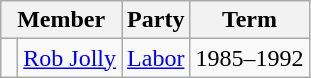<table class="wikitable">
<tr>
<th colspan="2">Member</th>
<th>Party</th>
<th>Term</th>
</tr>
<tr>
<td> </td>
<td><a href='#'>Rob Jolly</a></td>
<td><a href='#'>Labor</a></td>
<td>1985–1992</td>
</tr>
</table>
